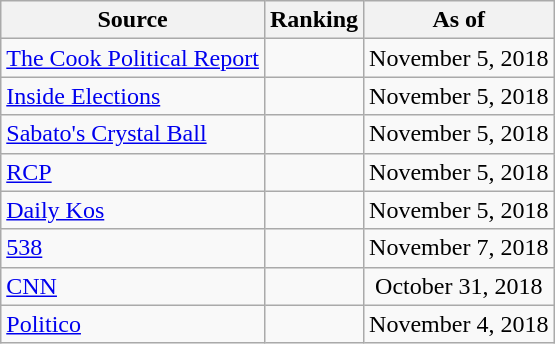<table class="wikitable" style="text-align:center">
<tr>
<th>Source</th>
<th>Ranking</th>
<th>As of</th>
</tr>
<tr>
<td align=left><a href='#'>The Cook Political Report</a></td>
<td></td>
<td>November 5, 2018</td>
</tr>
<tr>
<td align=left><a href='#'>Inside Elections</a></td>
<td></td>
<td>November 5, 2018</td>
</tr>
<tr>
<td align=left><a href='#'>Sabato's Crystal Ball</a></td>
<td></td>
<td>November 5, 2018</td>
</tr>
<tr>
<td align="left"><a href='#'>RCP</a></td>
<td></td>
<td>November 5, 2018</td>
</tr>
<tr>
<td align="left"><a href='#'>Daily Kos</a></td>
<td></td>
<td>November 5, 2018</td>
</tr>
<tr>
<td align="left"><a href='#'>538</a></td>
<td></td>
<td>November 7, 2018</td>
</tr>
<tr>
<td align="left"><a href='#'>CNN</a></td>
<td></td>
<td>October 31, 2018</td>
</tr>
<tr>
<td align="left"><a href='#'>Politico</a></td>
<td></td>
<td>November 4, 2018</td>
</tr>
</table>
